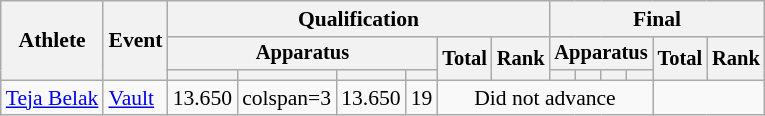<table class="wikitable" style="font-size:90%">
<tr>
<th rowspan=3>Athlete</th>
<th rowspan=3>Event</th>
<th colspan=6>Qualification</th>
<th colspan=6>Final</th>
</tr>
<tr style="font-size:95%">
<th colspan=4>Apparatus</th>
<th rowspan=2>Total</th>
<th rowspan=2>Rank</th>
<th colspan=4>Apparatus</th>
<th rowspan=2>Total</th>
<th rowspan=2>Rank</th>
</tr>
<tr style="font-size:95%">
<th></th>
<th></th>
<th></th>
<th></th>
<th></th>
<th></th>
<th></th>
<th></th>
</tr>
<tr align=center>
<td align=left><a href='#'>Teja Belak</a></td>
<td align=left><a href='#'>Vault</a></td>
<td>13.650</td>
<td>colspan=3 </td>
<td>13.650</td>
<td>19</td>
<td colspan=6>Did not advance</td>
</tr>
</table>
